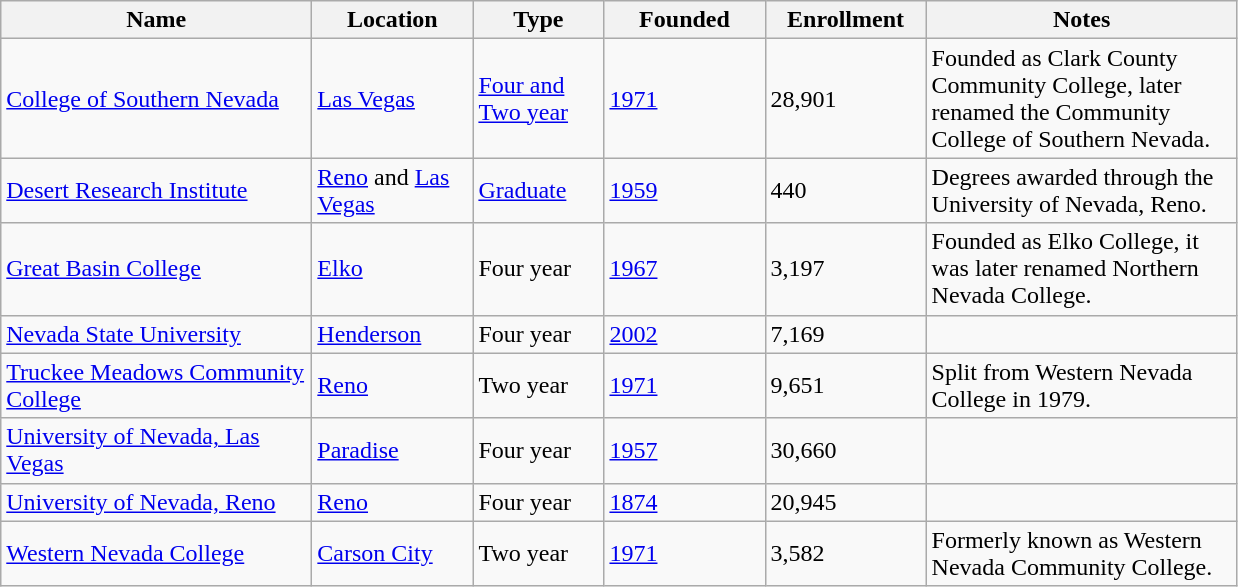<table class="wikitable sortable" style="text-align:left">
<tr>
<th style="width:200px;">Name</th>
<th style="width:100px;">Location</th>
<th width="80">Type</th>
<th style="width:100px;">Founded</th>
<th style="width:100px;">Enrollment</th>
<th style="width:200px;">Notes</th>
</tr>
<tr>
<td><a href='#'>College of Southern Nevada</a></td>
<td><a href='#'>Las Vegas</a></td>
<td><a href='#'>Four and Two year</a></td>
<td><a href='#'>1971</a></td>
<td>28,901</td>
<td>Founded as Clark County Community College, later renamed the Community College of Southern Nevada.</td>
</tr>
<tr>
<td><a href='#'>Desert Research Institute</a></td>
<td><a href='#'>Reno</a> and <a href='#'>Las Vegas</a></td>
<td><a href='#'>Graduate</a></td>
<td><a href='#'>1959</a></td>
<td>440</td>
<td>Degrees awarded through the University of Nevada, Reno.</td>
</tr>
<tr>
<td><a href='#'>Great Basin College</a></td>
<td><a href='#'>Elko</a></td>
<td>Four year</td>
<td><a href='#'>1967</a></td>
<td>3,197</td>
<td>Founded as Elko College, it was later renamed Northern Nevada College.</td>
</tr>
<tr>
<td><a href='#'>Nevada State University</a></td>
<td><a href='#'>Henderson</a></td>
<td>Four year</td>
<td><a href='#'>2002</a></td>
<td>7,169</td>
<td></td>
</tr>
<tr>
<td><a href='#'>Truckee Meadows Community College</a></td>
<td><a href='#'>Reno</a></td>
<td>Two year</td>
<td><a href='#'>1971</a></td>
<td>9,651</td>
<td>Split from Western Nevada College in 1979.</td>
</tr>
<tr>
<td><a href='#'>University of Nevada, Las Vegas</a></td>
<td><a href='#'>Paradise</a></td>
<td>Four year</td>
<td><a href='#'>1957</a></td>
<td>30,660</td>
<td></td>
</tr>
<tr>
<td><a href='#'>University of Nevada, Reno</a></td>
<td><a href='#'>Reno</a></td>
<td>Four year</td>
<td><a href='#'>1874</a></td>
<td>20,945</td>
<td></td>
</tr>
<tr>
<td><a href='#'>Western Nevada College</a></td>
<td><a href='#'>Carson City</a></td>
<td>Two year</td>
<td><a href='#'>1971</a></td>
<td>3,582</td>
<td>Formerly known as Western Nevada Community College.</td>
</tr>
</table>
